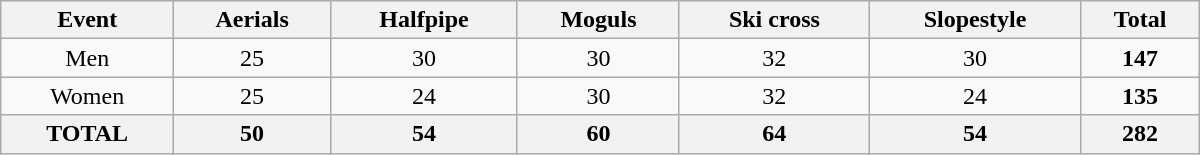<table class="wikitable" width=800>
<tr>
<th>Event</th>
<th>Aerials</th>
<th>Halfpipe</th>
<th>Moguls</th>
<th>Ski cross</th>
<th>Slopestyle</th>
<th>Total</th>
</tr>
<tr>
<td align=center>Men</td>
<td align=center>25</td>
<td align=center>30</td>
<td align=center>30</td>
<td align=center>32</td>
<td align=center>30</td>
<td align=center><strong>147</strong></td>
</tr>
<tr>
<td align=center>Women</td>
<td align=center>25</td>
<td align=center>24</td>
<td align=center>30</td>
<td align=center>32</td>
<td align=center>24</td>
<td align=center><strong>135</strong></td>
</tr>
<tr>
<th>TOTAL</th>
<th>50</th>
<th>54</th>
<th>60</th>
<th>64</th>
<th>54</th>
<th>282</th>
</tr>
</table>
